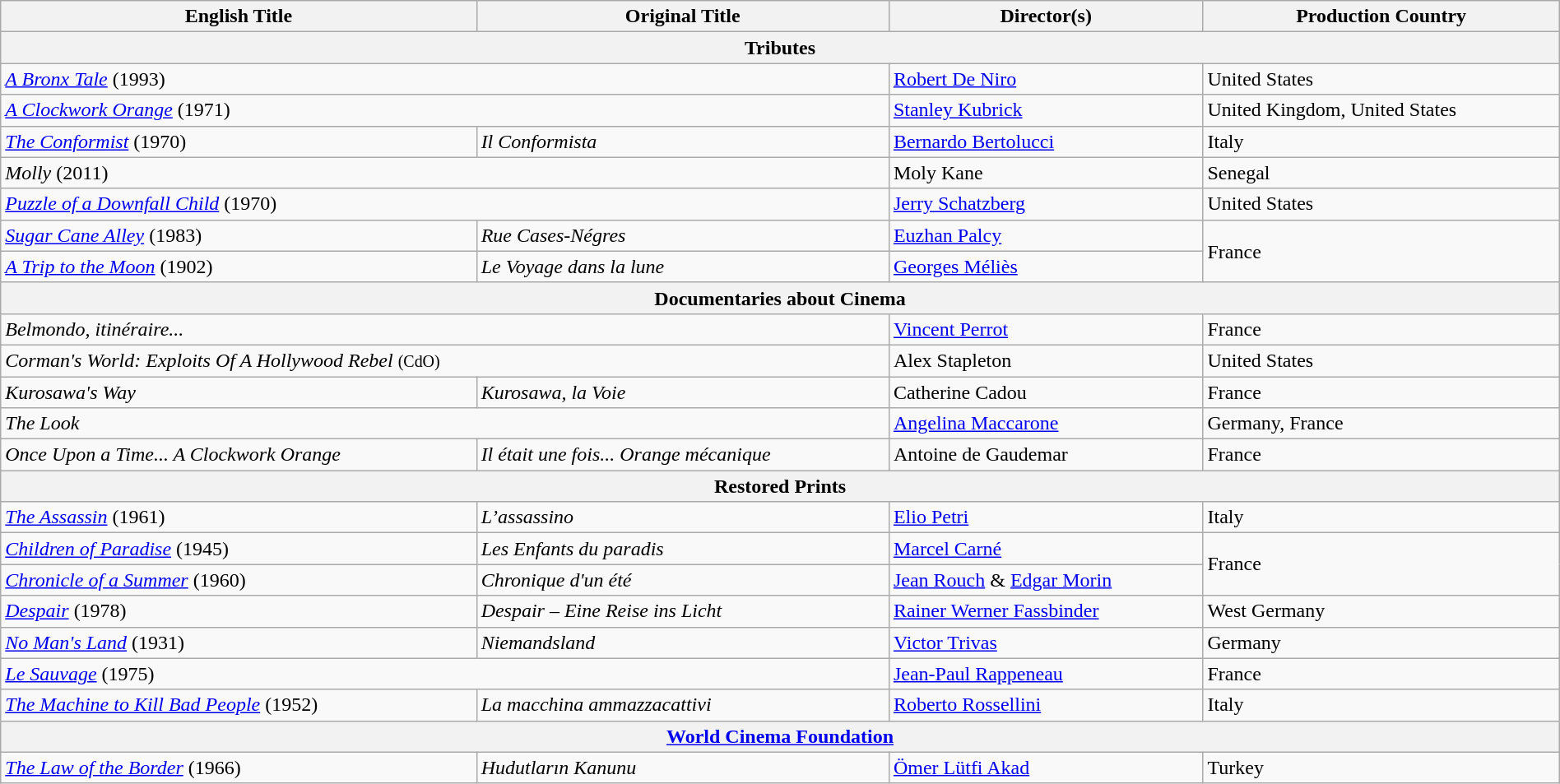<table class="wikitable" style="width:100%; margin-bottom:2px" cellpadding="5">
<tr>
<th scope="col">English Title</th>
<th scope="col">Original Title</th>
<th scope="col">Director(s)</th>
<th scope="col">Production Country</th>
</tr>
<tr>
<th colspan="4">Tributes</th>
</tr>
<tr>
<td colspan=2><em><a href='#'>A Bronx Tale</a></em> (1993)</td>
<td><a href='#'>Robert De Niro</a></td>
<td>United States</td>
</tr>
<tr>
<td colspan=2><em><a href='#'>A Clockwork Orange</a></em> (1971)</td>
<td><a href='#'>Stanley Kubrick</a></td>
<td>United Kingdom, United States</td>
</tr>
<tr>
<td><em><a href='#'>The Conformist</a></em> (1970)</td>
<td><em>Il Conformista</em></td>
<td><a href='#'>Bernardo Bertolucci</a></td>
<td>Italy</td>
</tr>
<tr>
<td colspan=2><em>Molly</em> (2011)</td>
<td>Moly Kane</td>
<td>Senegal</td>
</tr>
<tr>
<td colspan=2><em><a href='#'>Puzzle of a Downfall Child</a></em> (1970)</td>
<td><a href='#'>Jerry Schatzberg</a></td>
<td>United States</td>
</tr>
<tr>
<td><em><a href='#'>Sugar Cane Alley</a></em> (1983)</td>
<td><em>Rue Cases-Négres</em></td>
<td><a href='#'>Euzhan Palcy</a></td>
<td rowspan="2">France</td>
</tr>
<tr>
<td><em><a href='#'>A Trip to the Moon</a></em> (1902)</td>
<td><em>Le Voyage dans la lune</em></td>
<td><a href='#'>Georges Méliès</a></td>
</tr>
<tr>
<th colspan="4">Documentaries about Cinema</th>
</tr>
<tr>
<td colspan=2><em>Belmondo, itinéraire...</em></td>
<td><a href='#'>Vincent Perrot</a></td>
<td>France</td>
</tr>
<tr>
<td colspan=2><em>Corman's World: Exploits Of A Hollywood Rebel</em> <small>(CdO)</small></td>
<td>Alex Stapleton</td>
<td>United States</td>
</tr>
<tr>
<td><em>Kurosawa's Way</em></td>
<td><em>Kurosawa, la Voie</em></td>
<td>Catherine Cadou</td>
<td>France</td>
</tr>
<tr>
<td colspan=2><em>The Look</em></td>
<td><a href='#'>Angelina Maccarone</a></td>
<td>Germany, France</td>
</tr>
<tr>
<td><em>Once Upon a Time... A Clockwork Orange</em></td>
<td><em>Il était une fois... Orange mécanique</em></td>
<td>Antoine de Gaudemar</td>
<td>France</td>
</tr>
<tr>
<th colspan="4">Restored Prints</th>
</tr>
<tr>
<td><em><a href='#'>The Assassin</a></em> (1961)</td>
<td><em>L’assassino</em></td>
<td><a href='#'>Elio Petri</a></td>
<td>Italy</td>
</tr>
<tr>
<td><em><a href='#'>Children of Paradise</a></em> (1945)</td>
<td><em>Les Enfants du paradis</em></td>
<td><a href='#'>Marcel Carné</a></td>
<td rowspan="2">France</td>
</tr>
<tr>
<td><em><a href='#'>Chronicle of a Summer</a></em> (1960)</td>
<td><em>Chronique d'un été</em></td>
<td><a href='#'>Jean Rouch</a> & <a href='#'>Edgar Morin</a></td>
</tr>
<tr>
<td><em><a href='#'>Despair</a></em> (1978)</td>
<td><em>Despair – Eine Reise ins Licht</em></td>
<td><a href='#'>Rainer Werner Fassbinder</a></td>
<td>West Germany</td>
</tr>
<tr>
<td><em><a href='#'>No Man's Land</a></em> (1931)</td>
<td><em>Niemandsland</em></td>
<td><a href='#'>Victor Trivas</a></td>
<td>Germany</td>
</tr>
<tr>
<td colspan=2><em><a href='#'>Le Sauvage</a></em> (1975)</td>
<td><a href='#'>Jean-Paul Rappeneau</a></td>
<td>France</td>
</tr>
<tr>
<td><em><a href='#'>The Machine to Kill Bad People</a></em> (1952)</td>
<td><em>La macchina ammazzacattivi</em></td>
<td><a href='#'>Roberto Rossellini</a></td>
<td>Italy</td>
</tr>
<tr>
<th colspan="4"><a href='#'>World Cinema Foundation</a></th>
</tr>
<tr>
<td><em><a href='#'>The Law of the Border</a></em> (1966)</td>
<td><em>Hudutların Kanunu</em></td>
<td><a href='#'>Ömer Lütfi Akad</a></td>
<td>Turkey</td>
</tr>
</table>
